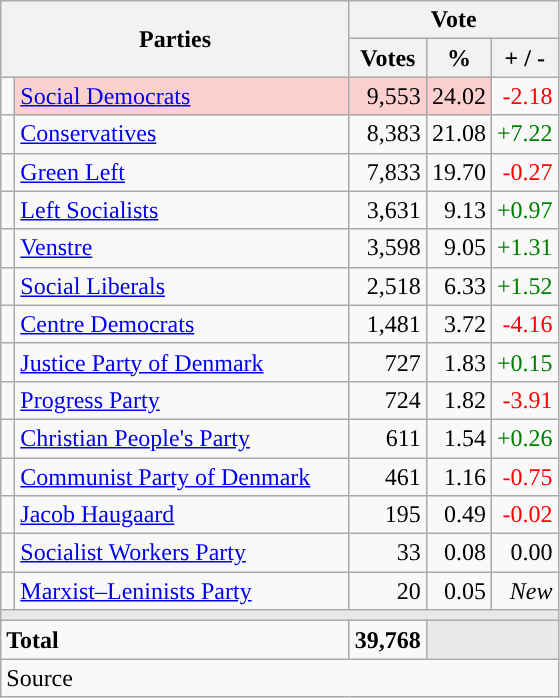<table class="wikitable" style="text-align:right;">
<tr>
<th style="text-align:centre;" rowspan="2" colspan="2" width="225">Parties</th>
<th colspan="3">Vote</th>
</tr>
<tr>
<th width="15">Votes</th>
<th width="15">%</th>
<th width="15">+ / -</th>
</tr>
<tr>
<td width="2" style="color:inherit;background:"></td>
<td bgcolor=#fbd0ce  align="left"><a href='#'>Social Democrats</a></td>
<td bgcolor=#fbd0ce>9,553</td>
<td bgcolor=#fbd0ce>24.02</td>
<td style=color:red;>-2.18</td>
</tr>
<tr>
<td width="2" style="color:inherit;background:"></td>
<td align="left"><a href='#'>Conservatives</a></td>
<td>8,383</td>
<td>21.08</td>
<td style=color:green;>+7.22</td>
</tr>
<tr>
<td width="2" style="color:inherit;background:"></td>
<td align="left"><a href='#'>Green Left</a></td>
<td>7,833</td>
<td>19.70</td>
<td style=color:red;>-0.27</td>
</tr>
<tr>
<td width="2" style="color:inherit;background:"></td>
<td align="left"><a href='#'>Left Socialists</a></td>
<td>3,631</td>
<td>9.13</td>
<td style=color:green;>+0.97</td>
</tr>
<tr>
<td width="2" style="color:inherit;background:"></td>
<td align="left"><a href='#'>Venstre</a></td>
<td>3,598</td>
<td>9.05</td>
<td style=color:green;>+1.31</td>
</tr>
<tr>
<td width="2" style="color:inherit;background:"></td>
<td align="left"><a href='#'>Social Liberals</a></td>
<td>2,518</td>
<td>6.33</td>
<td style=color:green;>+1.52</td>
</tr>
<tr>
<td width="2" style="color:inherit;background:"></td>
<td align="left"><a href='#'>Centre Democrats</a></td>
<td>1,481</td>
<td>3.72</td>
<td style=color:red;>-4.16</td>
</tr>
<tr>
<td width="2" style="color:inherit;background:"></td>
<td align="left"><a href='#'>Justice Party of Denmark</a></td>
<td>727</td>
<td>1.83</td>
<td style=color:green;>+0.15</td>
</tr>
<tr>
<td width="2" style="color:inherit;background:"></td>
<td align="left"><a href='#'>Progress Party</a></td>
<td>724</td>
<td>1.82</td>
<td style=color:red;>-3.91</td>
</tr>
<tr>
<td width="2" style="color:inherit;background:"></td>
<td align="left"><a href='#'>Christian People's Party</a></td>
<td>611</td>
<td>1.54</td>
<td style=color:green;>+0.26</td>
</tr>
<tr>
<td width="2" style="color:inherit;background:"></td>
<td align="left"><a href='#'>Communist Party of Denmark</a></td>
<td>461</td>
<td>1.16</td>
<td style=color:red;>-0.75</td>
</tr>
<tr>
<td width="2" style="color:inherit;background:"></td>
<td align="left"><a href='#'>Jacob Haugaard</a></td>
<td>195</td>
<td>0.49</td>
<td style=color:red;>-0.02</td>
</tr>
<tr>
<td width="2" style="color:inherit;background:"></td>
<td align="left"><a href='#'>Socialist Workers Party</a></td>
<td>33</td>
<td>0.08</td>
<td>0.00</td>
</tr>
<tr>
<td width="2" style="color:inherit;background:"></td>
<td align="left"><a href='#'>Marxist–Leninists Party</a></td>
<td>20</td>
<td>0.05</td>
<td><em>New</em></td>
</tr>
<tr>
<td colspan="7" bgcolor="#E9E9E9"></td>
</tr>
<tr>
<td align="left" colspan="2"><strong>Total</strong></td>
<td><strong>39,768</strong></td>
<td bgcolor="#E9E9E9" colspan="2"></td>
</tr>
<tr>
<td align="left" colspan="6">Source</td>
</tr>
</table>
